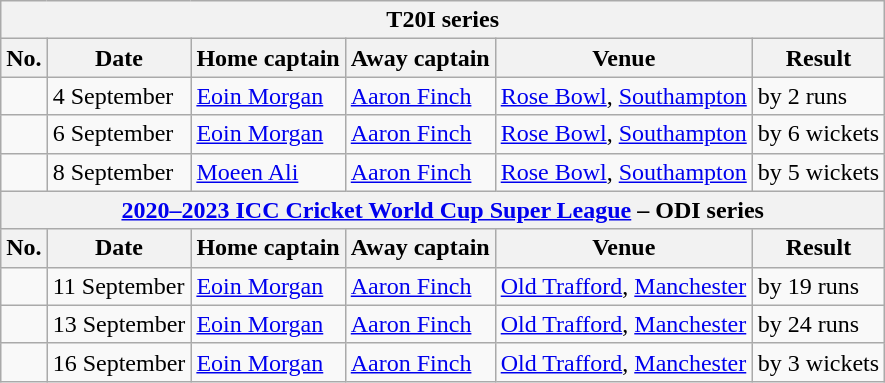<table class="wikitable">
<tr>
<th colspan="9">T20I series</th>
</tr>
<tr>
<th>No.</th>
<th>Date</th>
<th>Home captain</th>
<th>Away captain</th>
<th>Venue</th>
<th>Result</th>
</tr>
<tr>
<td></td>
<td>4 September</td>
<td><a href='#'>Eoin Morgan</a></td>
<td><a href='#'>Aaron Finch</a></td>
<td><a href='#'>Rose Bowl</a>, <a href='#'>Southampton</a></td>
<td> by 2 runs</td>
</tr>
<tr>
<td></td>
<td>6 September</td>
<td><a href='#'>Eoin Morgan</a></td>
<td><a href='#'>Aaron Finch</a></td>
<td><a href='#'>Rose Bowl</a>, <a href='#'>Southampton</a></td>
<td> by 6 wickets</td>
</tr>
<tr>
<td></td>
<td>8 September</td>
<td><a href='#'>Moeen Ali</a></td>
<td><a href='#'>Aaron Finch</a></td>
<td><a href='#'>Rose Bowl</a>, <a href='#'>Southampton</a></td>
<td> by 5 wickets</td>
</tr>
<tr>
<th colspan="9"><a href='#'>2020–2023 ICC Cricket World Cup Super League</a> – ODI series</th>
</tr>
<tr>
<th>No.</th>
<th>Date</th>
<th>Home captain</th>
<th>Away captain</th>
<th>Venue</th>
<th>Result</th>
</tr>
<tr>
<td></td>
<td>11 September</td>
<td><a href='#'>Eoin Morgan</a></td>
<td><a href='#'>Aaron Finch</a></td>
<td><a href='#'>Old Trafford</a>, <a href='#'>Manchester</a></td>
<td> by 19 runs</td>
</tr>
<tr>
<td></td>
<td>13 September</td>
<td><a href='#'>Eoin Morgan</a></td>
<td><a href='#'>Aaron Finch</a></td>
<td><a href='#'>Old Trafford</a>, <a href='#'>Manchester</a></td>
<td> by 24 runs</td>
</tr>
<tr>
<td></td>
<td>16 September</td>
<td><a href='#'>Eoin Morgan</a></td>
<td><a href='#'>Aaron Finch</a></td>
<td><a href='#'>Old Trafford</a>, <a href='#'>Manchester</a></td>
<td> by 3 wickets</td>
</tr>
</table>
